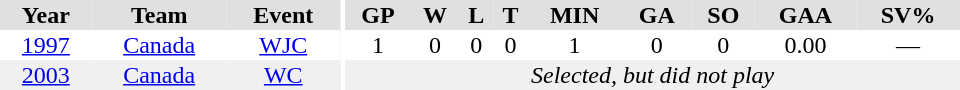<table border="0" cellpadding="1" cellspacing="0" ID="Table3" style="text-align:center; width:40em">
<tr ALIGN="center" bgcolor="#e0e0e0">
<th>Year</th>
<th>Team</th>
<th>Event</th>
<th rowspan="99" bgcolor="#ffffff"></th>
<th>GP</th>
<th>W</th>
<th>L</th>
<th>T</th>
<th>MIN</th>
<th>GA</th>
<th>SO</th>
<th>GAA</th>
<th>SV%</th>
</tr>
<tr>
<td><a href='#'>1997</a></td>
<td><a href='#'>Canada</a></td>
<td><a href='#'>WJC</a></td>
<td>1</td>
<td>0</td>
<td>0</td>
<td>0</td>
<td>1</td>
<td>0</td>
<td>0</td>
<td>0.00</td>
<td>—</td>
</tr>
<tr style="background:#f0f0f0;">
<td><a href='#'>2003</a></td>
<td><a href='#'>Canada</a></td>
<td><a href='#'>WC</a></td>
<td colspan="9"><em>Selected, but did not play</em></td>
</tr>
</table>
